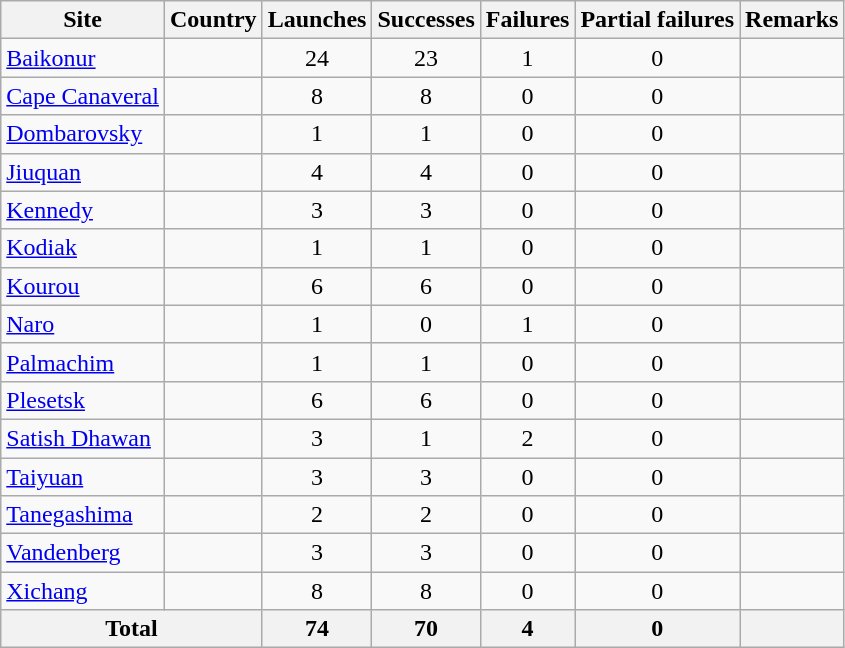<table class="wikitable sortable" style=text-align:center>
<tr>
<th>Site</th>
<th>Country</th>
<th>Launches</th>
<th>Successes</th>
<th>Failures</th>
<th>Partial failures</th>
<th>Remarks</th>
</tr>
<tr>
<td align=left><a href='#'>Baikonur</a></td>
<td align=left></td>
<td>24</td>
<td>23</td>
<td>1</td>
<td>0</td>
<td></td>
</tr>
<tr>
<td><a href='#'>Cape Canaveral</a></td>
<td align=left></td>
<td>8</td>
<td>8</td>
<td>0</td>
<td>0</td>
<td></td>
</tr>
<tr>
<td align=left><a href='#'>Dombarovsky</a></td>
<td align=left></td>
<td>1</td>
<td>1</td>
<td>0</td>
<td>0</td>
<td></td>
</tr>
<tr>
<td align=left><a href='#'>Jiuquan</a></td>
<td align=left></td>
<td>4</td>
<td>4</td>
<td>0</td>
<td>0</td>
<td></td>
</tr>
<tr>
<td align=left><a href='#'>Kennedy</a></td>
<td align=left></td>
<td>3</td>
<td>3</td>
<td>0</td>
<td>0</td>
<td></td>
</tr>
<tr>
<td align=left><a href='#'>Kodiak</a></td>
<td align=left></td>
<td>1</td>
<td>1</td>
<td>0</td>
<td>0</td>
<td></td>
</tr>
<tr>
<td align=left><a href='#'>Kourou</a></td>
<td align=left></td>
<td>6</td>
<td>6</td>
<td>0</td>
<td>0</td>
<td></td>
</tr>
<tr>
<td align=left><a href='#'>Naro</a></td>
<td align=left></td>
<td>1</td>
<td>0</td>
<td>1</td>
<td>0</td>
<td></td>
</tr>
<tr>
<td align=left><a href='#'>Palmachim</a></td>
<td align=left></td>
<td>1</td>
<td>1</td>
<td>0</td>
<td>0</td>
<td></td>
</tr>
<tr>
<td align=left><a href='#'>Plesetsk</a></td>
<td align=left></td>
<td>6</td>
<td>6</td>
<td>0</td>
<td>0</td>
<td></td>
</tr>
<tr>
<td align=left><a href='#'>Satish Dhawan</a></td>
<td align=left></td>
<td>3</td>
<td>1</td>
<td>2</td>
<td>0</td>
<td></td>
</tr>
<tr>
<td align=left><a href='#'>Taiyuan</a></td>
<td align=left></td>
<td>3</td>
<td>3</td>
<td>0</td>
<td>0</td>
<td></td>
</tr>
<tr>
<td align=left><a href='#'>Tanegashima</a></td>
<td align=left></td>
<td>2</td>
<td>2</td>
<td>0</td>
<td>0</td>
<td></td>
</tr>
<tr>
<td align=left><a href='#'>Vandenberg</a></td>
<td align=left></td>
<td>3</td>
<td>3</td>
<td>0</td>
<td>0</td>
<td></td>
</tr>
<tr>
<td align=left><a href='#'>Xichang</a></td>
<td align=left></td>
<td>8</td>
<td>8</td>
<td>0</td>
<td>0</td>
<td></td>
</tr>
<tr class="sortbottom">
<th colspan=2>Total</th>
<th>74</th>
<th>70</th>
<th>4</th>
<th>0</th>
<th></th>
</tr>
</table>
